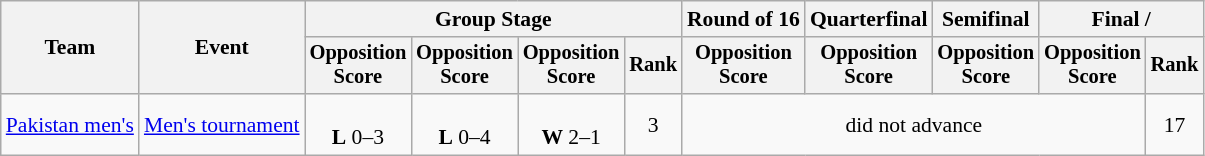<table class=wikitable style=font-size:90%;text-align:center>
<tr>
<th rowspan=2>Team</th>
<th rowspan=2>Event</th>
<th colspan=4>Group Stage</th>
<th>Round of 16</th>
<th>Quarterfinal</th>
<th>Semifinal</th>
<th colspan=2>Final / </th>
</tr>
<tr style=font-size:95%>
<th>Opposition<br>Score</th>
<th>Opposition<br>Score</th>
<th>Opposition<br>Score</th>
<th>Rank</th>
<th>Opposition<br>Score</th>
<th>Opposition<br>Score</th>
<th>Opposition<br>Score</th>
<th>Opposition<br>Score</th>
<th>Rank</th>
</tr>
<tr>
<td align=left><a href='#'>Pakistan men's</a></td>
<td align=left><a href='#'>Men's tournament</a></td>
<td><br><strong>L</strong> 0–3</td>
<td><br><strong>L</strong> 0–4</td>
<td><br>  <strong>W</strong> 2–1</td>
<td>3</td>
<td colspan=4>did not advance</td>
<td>17</td>
</tr>
</table>
